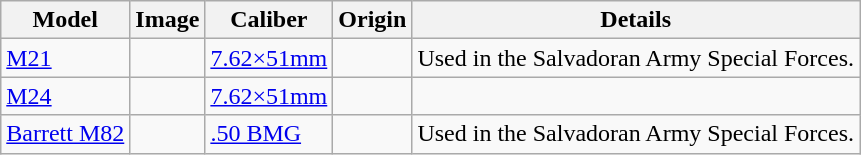<table class="wikitable">
<tr>
<th>Model</th>
<th>Image</th>
<th>Caliber</th>
<th>Origin</th>
<th>Details</th>
</tr>
<tr>
<td><a href='#'>M21</a></td>
<td></td>
<td><a href='#'>7.62×51mm</a></td>
<td></td>
<td>Used in the Salvadoran Army Special Forces.</td>
</tr>
<tr>
<td><a href='#'>M24</a></td>
<td></td>
<td><a href='#'>7.62×51mm</a></td>
<td></td>
<td></td>
</tr>
<tr>
<td><a href='#'>Barrett M82</a></td>
<td></td>
<td><a href='#'>.50 BMG</a></td>
<td></td>
<td>Used in the Salvadoran Army Special Forces.</td>
</tr>
</table>
